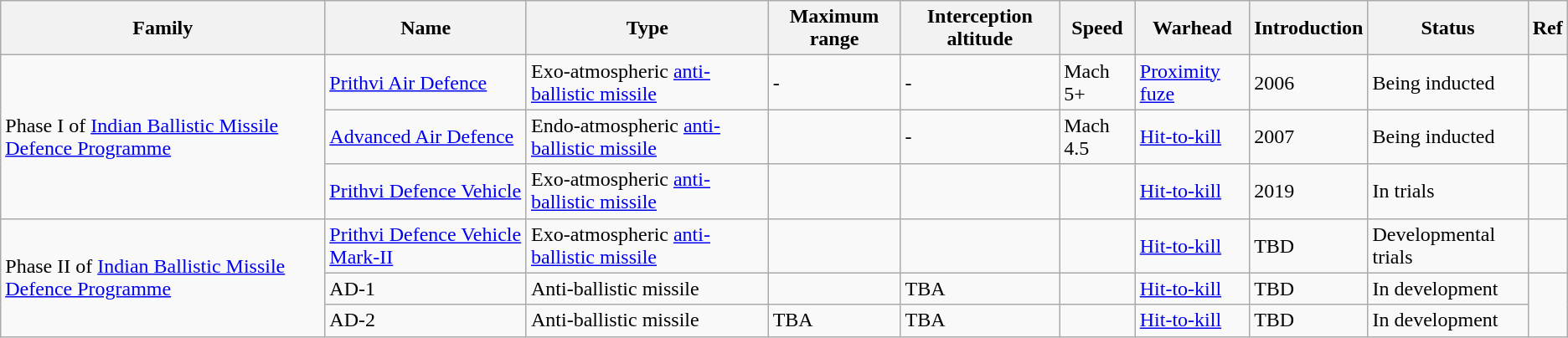<table class="wikitable sortable" style="text-align:centre">
<tr>
<th>Family</th>
<th>Name</th>
<th>Type</th>
<th>Maximum range</th>
<th>Interception altitude</th>
<th>Speed</th>
<th>Warhead</th>
<th>Introduction</th>
<th>Status</th>
<th>Ref</th>
</tr>
<tr>
<td rowspan="3">Phase I of <a href='#'>Indian Ballistic Missile Defence Programme</a></td>
<td><a href='#'>Prithvi Air Defence</a></td>
<td>Exo-atmospheric <a href='#'>anti-ballistic missile</a></td>
<td>-</td>
<td>-</td>
<td>Mach 5+</td>
<td><a href='#'>Proximity fuze</a></td>
<td>2006</td>
<td>Being inducted</td>
<td></td>
</tr>
<tr>
<td><a href='#'>Advanced Air Defence</a></td>
<td>Endo-atmospheric <a href='#'>anti-ballistic missile</a></td>
<td></td>
<td>-</td>
<td>Mach 4.5</td>
<td><a href='#'>Hit-to-kill</a></td>
<td>2007</td>
<td>Being inducted</td>
<td></td>
</tr>
<tr>
<td><a href='#'>Prithvi Defence Vehicle</a></td>
<td>Exo-atmospheric <a href='#'>anti-ballistic missile</a></td>
<td></td>
<td></td>
<td></td>
<td><a href='#'>Hit-to-kill</a></td>
<td>2019</td>
<td>In trials</td>
<td></td>
</tr>
<tr>
<td rowspan="3">Phase II of <a href='#'>Indian Ballistic Missile Defence Programme</a></td>
<td><a href='#'>Prithvi Defence Vehicle Mark-II</a></td>
<td>Exo-atmospheric <a href='#'>anti-ballistic missile</a></td>
<td></td>
<td></td>
<td></td>
<td><a href='#'>Hit-to-kill</a></td>
<td>TBD</td>
<td>Developmental trials</td>
<td></td>
</tr>
<tr>
<td>AD-1</td>
<td>Anti-ballistic missile</td>
<td></td>
<td>TBA</td>
<td></td>
<td><a href='#'>Hit-to-kill</a></td>
<td>TBD</td>
<td>In development</td>
<td rowspan="2"></td>
</tr>
<tr>
<td>AD-2</td>
<td>Anti-ballistic missile</td>
<td>TBA</td>
<td>TBA</td>
<td></td>
<td><a href='#'>Hit-to-kill</a></td>
<td>TBD</td>
<td>In development</td>
</tr>
</table>
